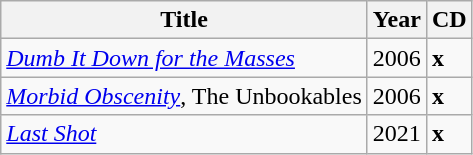<table class="wikitable">
<tr>
<th>Title</th>
<th>Year</th>
<th>CD</th>
</tr>
<tr>
<td><em><a href='#'>Dumb It Down for the Masses</a></em></td>
<td>2006</td>
<td><strong>x</strong></td>
</tr>
<tr>
<td><em><a href='#'>Morbid Obscenity</a></em>, The Unbookables</td>
<td>2006</td>
<td><strong>x</strong></td>
</tr>
<tr>
<td><em><a href='#'>Last Shot</a></em></td>
<td>2021</td>
<td><strong>x</strong></td>
</tr>
</table>
